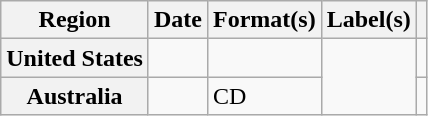<table class="wikitable plainrowheaders">
<tr>
<th scope="col">Region</th>
<th scope="col">Date</th>
<th scope="col">Format(s)</th>
<th scope="col">Label(s)</th>
<th scope="col"></th>
</tr>
<tr>
<th scope="row">United States</th>
<td></td>
<td></td>
<td rowspan="2"></td>
<td></td>
</tr>
<tr>
<th scope="row">Australia</th>
<td></td>
<td>CD</td>
<td></td>
</tr>
</table>
